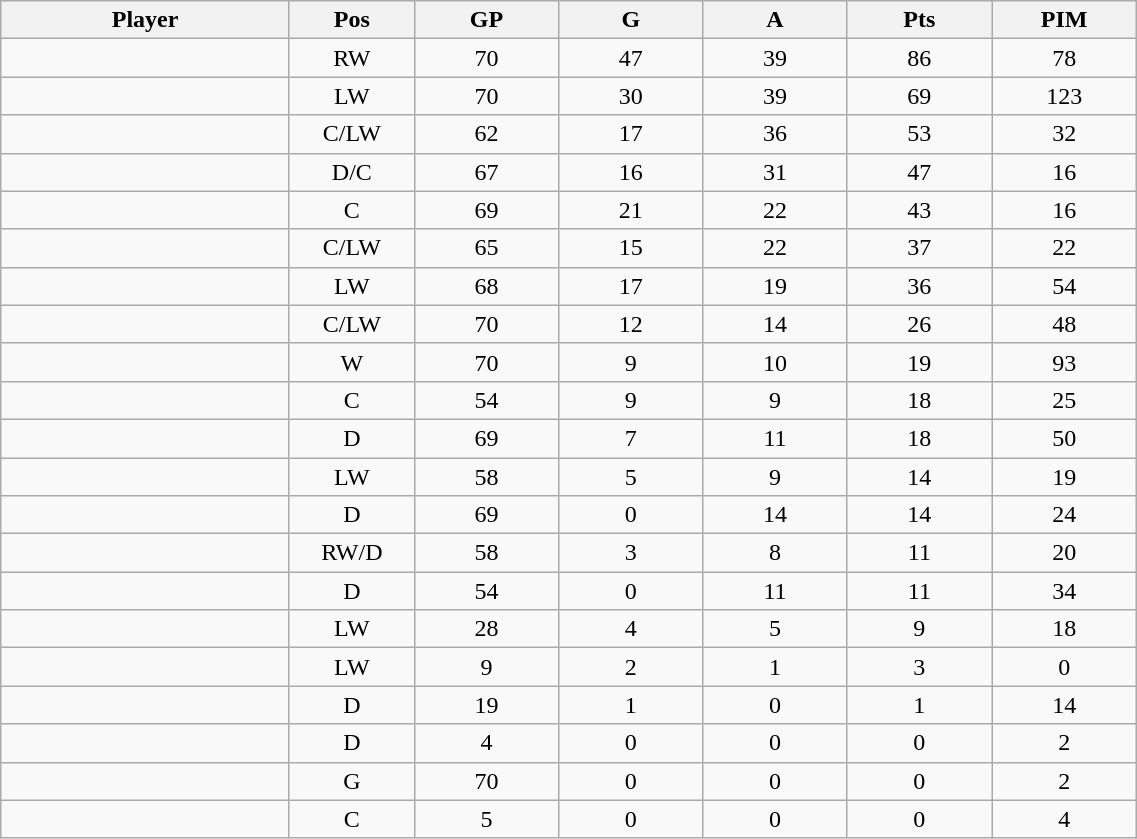<table class="wikitable sortable" width="60%">
<tr ALIGN="center">
<th bgcolor="#DDDDFF" width="10%">Player</th>
<th bgcolor="#DDDDFF" width="3%" title="Position">Pos</th>
<th bgcolor="#DDDDFF" width="5%" title="Games played">GP</th>
<th bgcolor="#DDDDFF" width="5%" title="Goals">G</th>
<th bgcolor="#DDDDFF" width="5%" title="Assists">A</th>
<th bgcolor="#DDDDFF" width="5%" title="Points">Pts</th>
<th bgcolor="#DDDDFF" width="5%" title="Penalties in Minutes">PIM</th>
</tr>
<tr align="center">
<td align="right"></td>
<td>RW</td>
<td>70</td>
<td>47</td>
<td>39</td>
<td>86</td>
<td>78</td>
</tr>
<tr align="center">
<td align="right"></td>
<td>LW</td>
<td>70</td>
<td>30</td>
<td>39</td>
<td>69</td>
<td>123</td>
</tr>
<tr align="center">
<td align="right"></td>
<td>C/LW</td>
<td>62</td>
<td>17</td>
<td>36</td>
<td>53</td>
<td>32</td>
</tr>
<tr align="center">
<td align="right"></td>
<td>D/C</td>
<td>67</td>
<td>16</td>
<td>31</td>
<td>47</td>
<td>16</td>
</tr>
<tr align="center">
<td align="right"></td>
<td>C</td>
<td>69</td>
<td>21</td>
<td>22</td>
<td>43</td>
<td>16</td>
</tr>
<tr align="center">
<td align="right"></td>
<td>C/LW</td>
<td>65</td>
<td>15</td>
<td>22</td>
<td>37</td>
<td>22</td>
</tr>
<tr align="center">
<td align="right"></td>
<td>LW</td>
<td>68</td>
<td>17</td>
<td>19</td>
<td>36</td>
<td>54</td>
</tr>
<tr align="center">
<td align="right"></td>
<td>C/LW</td>
<td>70</td>
<td>12</td>
<td>14</td>
<td>26</td>
<td>48</td>
</tr>
<tr align="center">
<td align="right"></td>
<td>W</td>
<td>70</td>
<td>9</td>
<td>10</td>
<td>19</td>
<td>93</td>
</tr>
<tr align="center">
<td align="right"></td>
<td>C</td>
<td>54</td>
<td>9</td>
<td>9</td>
<td>18</td>
<td>25</td>
</tr>
<tr align="center">
<td align="right"></td>
<td>D</td>
<td>69</td>
<td>7</td>
<td>11</td>
<td>18</td>
<td>50</td>
</tr>
<tr align="center">
<td align="right"></td>
<td>LW</td>
<td>58</td>
<td>5</td>
<td>9</td>
<td>14</td>
<td>19</td>
</tr>
<tr align="center">
<td align="right"></td>
<td>D</td>
<td>69</td>
<td>0</td>
<td>14</td>
<td>14</td>
<td>24</td>
</tr>
<tr align="center">
<td align="right"></td>
<td>RW/D</td>
<td>58</td>
<td>3</td>
<td>8</td>
<td>11</td>
<td>20</td>
</tr>
<tr align="center">
<td align="right"></td>
<td>D</td>
<td>54</td>
<td>0</td>
<td>11</td>
<td>11</td>
<td>34</td>
</tr>
<tr align="center">
<td align="right"></td>
<td>LW</td>
<td>28</td>
<td>4</td>
<td>5</td>
<td>9</td>
<td>18</td>
</tr>
<tr align="center">
<td align="right"></td>
<td>LW</td>
<td>9</td>
<td>2</td>
<td>1</td>
<td>3</td>
<td>0</td>
</tr>
<tr align="center">
<td align="right"></td>
<td>D</td>
<td>19</td>
<td>1</td>
<td>0</td>
<td>1</td>
<td>14</td>
</tr>
<tr align="center">
<td align="right"></td>
<td>D</td>
<td>4</td>
<td>0</td>
<td>0</td>
<td>0</td>
<td>2</td>
</tr>
<tr align="center">
<td align="right"></td>
<td>G</td>
<td>70</td>
<td>0</td>
<td>0</td>
<td>0</td>
<td>2</td>
</tr>
<tr align="center">
<td align="right"></td>
<td>C</td>
<td>5</td>
<td>0</td>
<td>0</td>
<td>0</td>
<td>4</td>
</tr>
</table>
